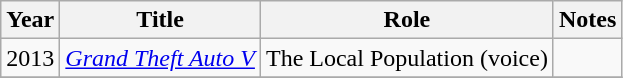<table class="wikitable sortable">
<tr>
<th>Year</th>
<th>Title</th>
<th>Role</th>
<th>Notes</th>
</tr>
<tr>
<td>2013</td>
<td><em><a href='#'>Grand Theft Auto V</a></em></td>
<td>The Local Population (voice)</td>
<td></td>
</tr>
<tr>
</tr>
</table>
